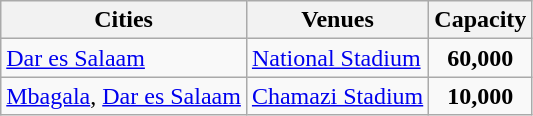<table class="wikitable">
<tr>
<th>Cities</th>
<th>Venues</th>
<th>Capacity</th>
</tr>
<tr>
<td><a href='#'>Dar es Salaam</a></td>
<td><a href='#'>National Stadium</a></td>
<td align=center><strong>60,000</strong></td>
</tr>
<tr>
<td><a href='#'>Mbagala</a>, <a href='#'>Dar es Salaam</a></td>
<td><a href='#'>Chamazi Stadium</a></td>
<td align=center><strong>10,000</strong></td>
</tr>
</table>
